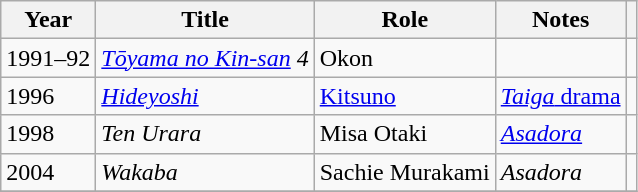<table class="wikitable">
<tr>
<th>Year</th>
<th>Title</th>
<th>Role</th>
<th>Notes</th>
<th></th>
</tr>
<tr>
<td>1991–92</td>
<td><em><a href='#'>Tōyama no Kin-san</a> 4</em></td>
<td>Okon</td>
<td></td>
<td></td>
</tr>
<tr>
<td>1996</td>
<td><em><a href='#'>Hideyoshi</a></em></td>
<td><a href='#'>Kitsuno</a></td>
<td><a href='#'><em>Taiga</em> drama</a></td>
<td></td>
</tr>
<tr>
<td>1998</td>
<td><em>Ten Urara</em></td>
<td>Misa Otaki</td>
<td><em><a href='#'>Asadora</a></em></td>
<td></td>
</tr>
<tr>
<td>2004</td>
<td><em>Wakaba</em></td>
<td>Sachie Murakami</td>
<td><em>Asadora</em></td>
<td></td>
</tr>
<tr>
</tr>
</table>
